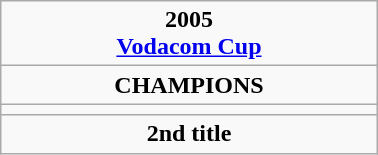<table class="wikitable" style="text-align: center; margin: 0 auto; width: 20%">
<tr>
<td><strong>2005</strong> <br> <strong><a href='#'>Vodacom Cup</a></strong></td>
</tr>
<tr>
<td><strong>CHAMPIONS</strong></td>
</tr>
<tr>
<td><strong></strong></td>
</tr>
<tr>
<td><strong>2nd title</strong></td>
</tr>
</table>
